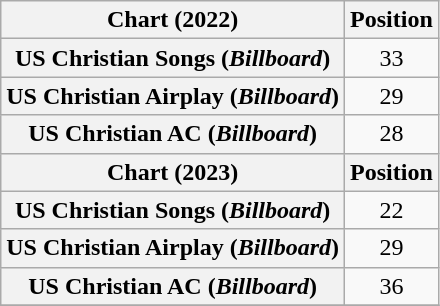<table class="wikitable plainrowheaders" style="text-align:center">
<tr>
<th scope="col">Chart (2022)</th>
<th scope="col">Position</th>
</tr>
<tr>
<th scope="row">US Christian Songs (<em>Billboard</em>)</th>
<td>33</td>
</tr>
<tr>
<th scope="row">US Christian Airplay (<em>Billboard</em>)</th>
<td>29</td>
</tr>
<tr>
<th scope="row">US Christian AC (<em>Billboard</em>)</th>
<td>28</td>
</tr>
<tr>
<th scope="col">Chart (2023)</th>
<th scope="col">Position</th>
</tr>
<tr>
<th scope="row">US Christian Songs (<em>Billboard</em>)</th>
<td>22</td>
</tr>
<tr>
<th scope="row">US Christian Airplay (<em>Billboard</em>)</th>
<td>29</td>
</tr>
<tr>
<th scope="row">US Christian AC (<em>Billboard</em>)</th>
<td>36</td>
</tr>
<tr>
</tr>
</table>
